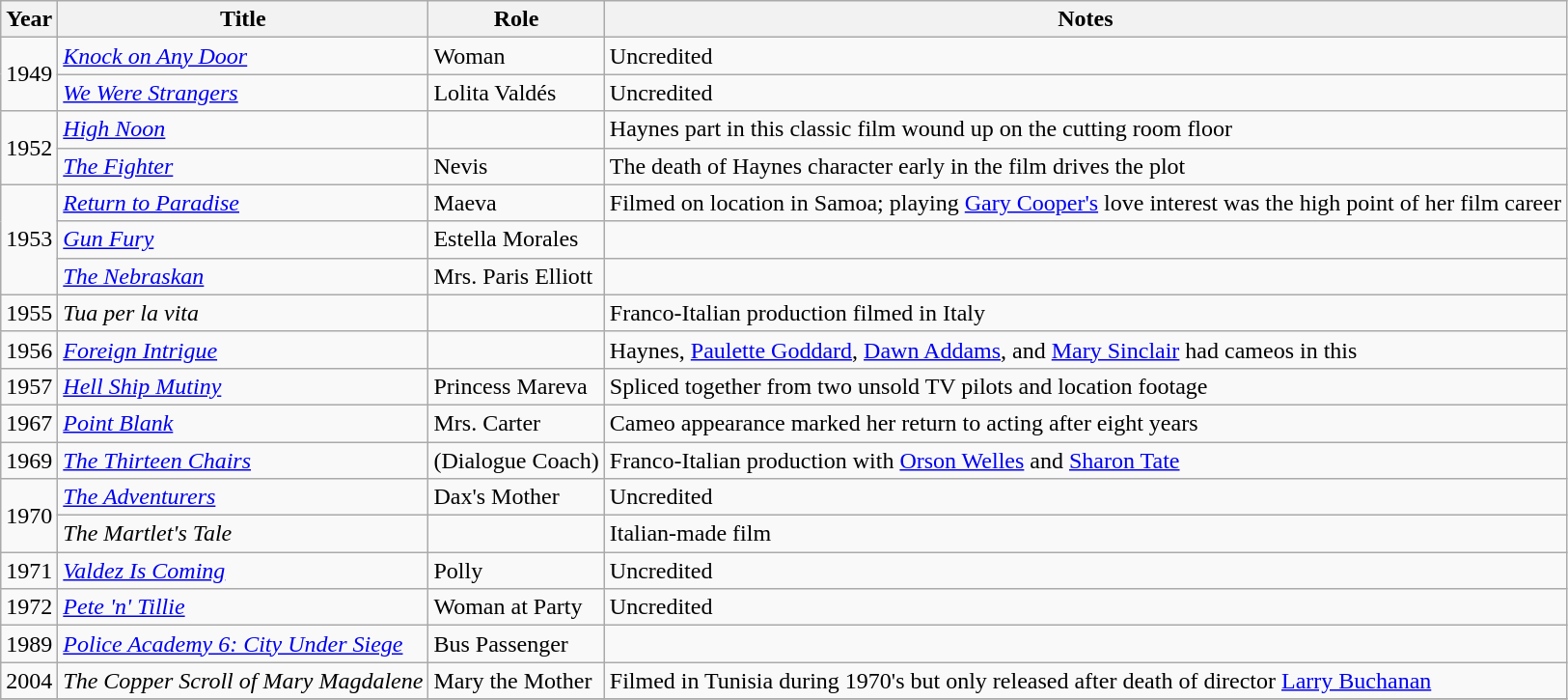<table class="wikitable sortable plainrowheaders">
<tr>
<th scope="col">Year</th>
<th scope="col">Title</th>
<th scope="col">Role</th>
<th scope="col">Notes</th>
</tr>
<tr>
<td rowspan=2>1949</td>
<td><em><a href='#'>Knock on Any Door</a></em></td>
<td>Woman</td>
<td>Uncredited</td>
</tr>
<tr>
<td><em><a href='#'>We Were Strangers</a></em></td>
<td>Lolita Valdés</td>
<td>Uncredited</td>
</tr>
<tr>
<td rowspan=2>1952</td>
<td><em><a href='#'>High Noon</a></em></td>
<td></td>
<td>Haynes part in this classic film wound up on the cutting room floor</td>
</tr>
<tr>
<td><em><a href='#'>The Fighter</a></em></td>
<td>Nevis</td>
<td>The death of Haynes character early in the film drives the plot</td>
</tr>
<tr>
<td rowspan=3>1953</td>
<td><em><a href='#'>Return to Paradise</a></em></td>
<td>Maeva</td>
<td>Filmed on location in Samoa; playing <a href='#'>Gary Cooper's</a> love interest was the high point of her film career</td>
</tr>
<tr>
<td><em><a href='#'>Gun Fury</a></em></td>
<td>Estella Morales</td>
<td></td>
</tr>
<tr>
<td><em><a href='#'>The Nebraskan</a></em></td>
<td>Mrs. Paris Elliott</td>
<td></td>
</tr>
<tr>
<td>1955</td>
<td><em>Tua per la vita</em></td>
<td></td>
<td>Franco-Italian production filmed in Italy</td>
</tr>
<tr>
<td>1956</td>
<td><em><a href='#'>Foreign Intrigue</a></em></td>
<td></td>
<td>Haynes, <a href='#'>Paulette Goddard</a>, <a href='#'>Dawn Addams</a>, and <a href='#'>Mary Sinclair</a> had cameos in this</td>
</tr>
<tr>
<td>1957</td>
<td><em><a href='#'>Hell Ship Mutiny</a></em></td>
<td>Princess Mareva</td>
<td>Spliced together from two unsold TV pilots and location footage</td>
</tr>
<tr>
<td>1967</td>
<td><em><a href='#'>Point Blank</a></em></td>
<td>Mrs. Carter</td>
<td>Cameo appearance marked her return to acting after eight years</td>
</tr>
<tr>
<td>1969</td>
<td><em><a href='#'>The Thirteen Chairs</a></em></td>
<td>(Dialogue Coach)</td>
<td>Franco-Italian production with <a href='#'>Orson Welles</a> and <a href='#'>Sharon Tate</a></td>
</tr>
<tr>
<td rowspan=2>1970</td>
<td><em><a href='#'>The Adventurers</a></em></td>
<td>Dax's Mother</td>
<td>Uncredited</td>
</tr>
<tr>
<td><em>The Martlet's Tale</em></td>
<td></td>
<td>Italian-made film</td>
</tr>
<tr>
<td>1971</td>
<td><em><a href='#'>Valdez Is Coming</a></em></td>
<td>Polly</td>
<td>Uncredited</td>
</tr>
<tr>
<td>1972</td>
<td><em><a href='#'>Pete 'n' Tillie</a></em></td>
<td>Woman at Party</td>
<td>Uncredited</td>
</tr>
<tr>
<td>1989</td>
<td><em><a href='#'>Police Academy 6: City Under Siege</a></em></td>
<td>Bus Passenger</td>
<td></td>
</tr>
<tr>
<td>2004</td>
<td><em>The Copper Scroll of Mary Magdalene</em></td>
<td>Mary the Mother</td>
<td>Filmed in Tunisia during 1970's but only released after death of director <a href='#'>Larry Buchanan</a></td>
</tr>
<tr>
</tr>
</table>
